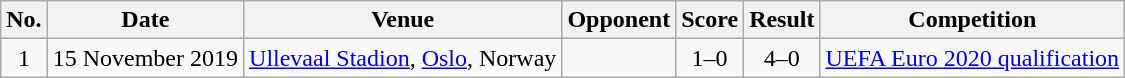<table class="wikitable sortable">
<tr>
<th scope="col">No.</th>
<th scope="col">Date</th>
<th scope="col">Venue</th>
<th scope="col">Opponent</th>
<th scope="col">Score</th>
<th scope="col">Result</th>
<th scope="col">Competition</th>
</tr>
<tr>
<td align="center">1</td>
<td>15 November 2019</td>
<td><a href='#'>Ullevaal Stadion</a>, <a href='#'>Oslo</a>, Norway</td>
<td></td>
<td align="center">1–0</td>
<td align="center">4–0</td>
<td><a href='#'>UEFA Euro 2020 qualification</a></td>
</tr>
</table>
